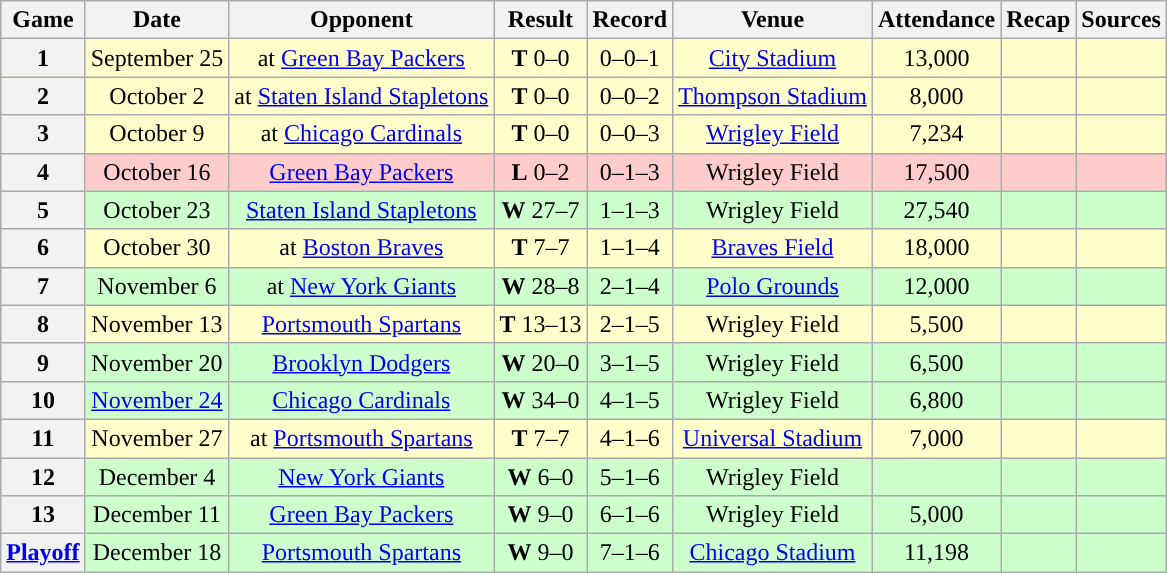<table class="wikitable" style="text-align:center">
<tr>
<th>Game</th>
<th>Date</th>
<th>Opponent</th>
<th>Result</th>
<th>Record</th>
<th>Venue</th>
<th>Attendance</th>
<th>Recap</th>
<th>Sources</th>
</tr>
<tr style="background:#ffc">
<th>1</th>
<td>September 25</td>
<td>at <a href='#'>Green Bay Packers</a></td>
<td><strong>T</strong> 0–0</td>
<td>0–0–1</td>
<td><a href='#'>City Stadium</a></td>
<td>13,000</td>
<td></td>
<td></td>
</tr>
<tr style="background:#ffc">
<th>2</th>
<td>October 2</td>
<td>at <a href='#'>Staten Island Stapletons</a></td>
<td><strong>T</strong> 0–0</td>
<td>0–0–2</td>
<td><a href='#'>Thompson Stadium</a></td>
<td>8,000</td>
<td></td>
<td></td>
</tr>
<tr style="background:#ffc">
<th>3</th>
<td>October 9</td>
<td>at <a href='#'>Chicago Cardinals</a></td>
<td><strong>T</strong> 0–0</td>
<td>0–0–3</td>
<td><a href='#'>Wrigley Field</a></td>
<td>7,234</td>
<td></td>
<td></td>
</tr>
<tr style="background:#fcc">
<th>4</th>
<td>October 16</td>
<td><a href='#'>Green Bay Packers</a></td>
<td><strong>L</strong> 0–2</td>
<td>0–1–3</td>
<td>Wrigley Field</td>
<td>17,500</td>
<td></td>
<td></td>
</tr>
<tr style="background:#cfc">
<th>5</th>
<td>October 23</td>
<td><a href='#'>Staten Island Stapletons</a></td>
<td><strong>W</strong> 27–7</td>
<td>1–1–3</td>
<td>Wrigley Field</td>
<td>27,540</td>
<td></td>
<td></td>
</tr>
<tr style="background:#ffc">
<th>6</th>
<td>October 30</td>
<td>at <a href='#'>Boston Braves</a></td>
<td><strong>T</strong> 7–7</td>
<td>1–1–4</td>
<td><a href='#'>Braves Field</a></td>
<td>18,000</td>
<td></td>
<td></td>
</tr>
<tr style="background:#cfc">
<th>7</th>
<td>November 6</td>
<td>at <a href='#'>New York Giants</a></td>
<td><strong>W</strong> 28–8</td>
<td>2–1–4</td>
<td><a href='#'>Polo Grounds</a></td>
<td>12,000</td>
<td></td>
<td></td>
</tr>
<tr style="background:#ffc">
<th>8</th>
<td>November 13</td>
<td><a href='#'>Portsmouth Spartans</a></td>
<td><strong>T</strong> 13–13</td>
<td>2–1–5</td>
<td>Wrigley Field</td>
<td>5,500</td>
<td></td>
<td></td>
</tr>
<tr style="background:#cfc">
<th>9</th>
<td>November 20</td>
<td><a href='#'>Brooklyn Dodgers</a></td>
<td><strong>W</strong> 20–0</td>
<td>3–1–5</td>
<td>Wrigley Field</td>
<td>6,500</td>
<td></td>
<td></td>
</tr>
<tr style="background:#cfc">
<th>10</th>
<td><a href='#'>November 24</a></td>
<td><a href='#'>Chicago Cardinals</a></td>
<td><strong>W</strong> 34–0</td>
<td>4–1–5</td>
<td>Wrigley Field</td>
<td>6,800</td>
<td></td>
<td></td>
</tr>
<tr style="background:#ffc">
<th>11</th>
<td>November 27</td>
<td>at <a href='#'>Portsmouth Spartans</a></td>
<td><strong>T</strong> 7–7</td>
<td>4–1–6</td>
<td><a href='#'>Universal Stadium</a></td>
<td>7,000</td>
<td></td>
<td></td>
</tr>
<tr style="background:#cfc">
<th>12</th>
<td>December 4</td>
<td><a href='#'>New York Giants</a></td>
<td><strong>W</strong> 6–0</td>
<td>5–1–6</td>
<td>Wrigley Field</td>
<td></td>
<td></td>
<td></td>
</tr>
<tr style="background:#cfc">
<th>13</th>
<td>December 11</td>
<td><a href='#'>Green Bay Packers</a></td>
<td><strong>W</strong> 9–0</td>
<td>6–1–6</td>
<td>Wrigley Field</td>
<td>5,000</td>
<td></td>
<td></td>
</tr>
<tr style="background:#cfc">
<th><a href='#'>Playoff</a></th>
<td>December 18</td>
<td><a href='#'>Portsmouth Spartans</a></td>
<td><strong>W</strong> 9–0</td>
<td>7–1–6</td>
<td><a href='#'>Chicago Stadium</a></td>
<td>11,198</td>
<td></td>
<td></td>
</tr>
</table>
